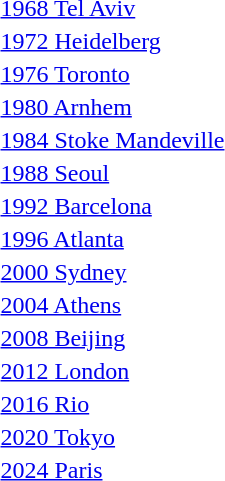<table>
<tr>
<td><a href='#'>1968 Tel Aviv</a></td>
<td align="center"><strong></strong></td>
<td align="center"></td>
<td align="center"></td>
</tr>
<tr>
<td><a href='#'>1972 Heidelberg</a></td>
<td align="center"><strong></strong></td>
<td align="center"></td>
<td align="center"></td>
</tr>
<tr>
<td><a href='#'>1976 Toronto</a></td>
<td align="center"><strong></strong></td>
<td align="center"></td>
<td align="center"></td>
</tr>
<tr>
<td><a href='#'>1980 Arnhem</a></td>
<td align="center"><strong></strong></td>
<td align="center"></td>
<td align="center"></td>
</tr>
<tr>
<td><a href='#'>1984 Stoke Mandeville</a></td>
<td align="center"><strong></strong></td>
<td align="center"></td>
<td align="center"></td>
</tr>
<tr>
<td><a href='#'>1988 Seoul</a></td>
<td align="center"><strong></strong></td>
<td align="center"></td>
<td align="center"></td>
</tr>
<tr>
<td><a href='#'>1992 Barcelona</a></td>
<td align="center"><strong></strong></td>
<td align="center"></td>
<td align="center"></td>
</tr>
<tr>
<td><a href='#'>1996 Atlanta</a></td>
<td align="center"><strong></strong></td>
<td align="center"></td>
<td align="center"></td>
</tr>
<tr>
<td><a href='#'>2000 Sydney</a></td>
<td align="center"><strong></strong></td>
<td align="center"></td>
<td align="center"></td>
</tr>
<tr>
<td><a href='#'>2004 Athens</a></td>
<td align="center"><strong></strong></td>
<td align="center"></td>
<td align="center"></td>
</tr>
<tr>
<td><a href='#'>2008 Beijing</a></td>
<td align="center"><strong></strong></td>
<td align="center"></td>
<td align="center"></td>
</tr>
<tr>
<td><a href='#'>2012 London</a></td>
<td align="center"><strong></strong></td>
<td align="center"></td>
<td align="center"></td>
</tr>
<tr>
<td><a href='#'>2016 Rio</a></td>
<td align="center"><strong></strong></td>
<td align="center"></td>
<td align="center"></td>
</tr>
<tr>
<td><a href='#'>2020 Tokyo</a></td>
<td align="center"><strong></strong></td>
<td align="center"></td>
<td align="center"></td>
</tr>
<tr>
<td><a href='#'>2024 Paris</a></td>
<td align="center"><strong></strong></td>
<td align="center"></td>
<td align="center"></td>
</tr>
</table>
